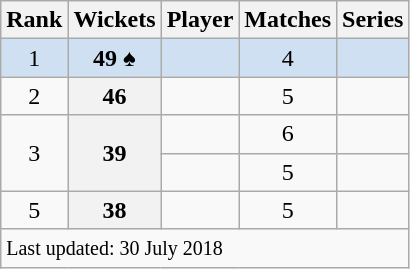<table class="wikitable plainrowheaders sortable">
<tr>
<th scope=col>Rank</th>
<th scope=col>Wickets</th>
<th scope=col>Player</th>
<th scope=col>Matches</th>
<th scope=col>Series</th>
</tr>
<tr bgcolor=#cee0f2>
<td align=center>1</td>
<th scope=row style="background:#cee0f2; text-align:center;">49 ♠</th>
<td></td>
<td align=center>4</td>
<td></td>
</tr>
<tr>
<td align=center>2</td>
<th scope=row style=text-align:center;>46</th>
<td></td>
<td align=center>5</td>
<td></td>
</tr>
<tr>
<td rowspan=2 align=center>3</td>
<th scope=row rowspan=2 style=text-align:center;>39</th>
<td></td>
<td align=center>6</td>
<td></td>
</tr>
<tr>
<td></td>
<td align=center>5</td>
<td></td>
</tr>
<tr>
<td align=center>5</td>
<th scope=row style=text-align:center;>38</th>
<td></td>
<td align=center>5</td>
<td></td>
</tr>
<tr class=sortbottom>
<td colspan=5><small>Last updated: 30 July 2018</small></td>
</tr>
</table>
